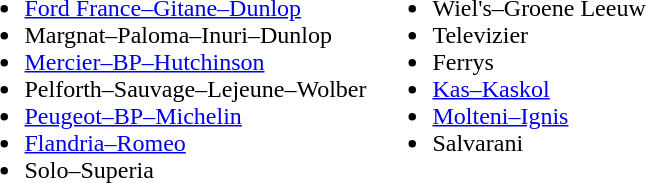<table>
<tr>
<td style="vertical-align:top; width:50%;"><br><ul><li><a href='#'>Ford France–Gitane–Dunlop</a></li><li>Margnat–Paloma–Inuri–Dunlop</li><li><a href='#'>Mercier–BP–Hutchinson</a></li><li>Pelforth–Sauvage–Lejeune–Wolber</li><li><a href='#'>Peugeot–BP–Michelin</a></li><li><a href='#'>Flandria–Romeo</a></li><li>Solo–Superia</li></ul></td>
<td style="vertical-align:top; width:50%;"><br><ul><li>Wiel's–Groene Leeuw</li><li>Televizier</li><li>Ferrys</li><li><a href='#'>Kas–Kaskol</a></li><li><a href='#'>Molteni–Ignis</a></li><li>Salvarani</li></ul></td>
</tr>
</table>
